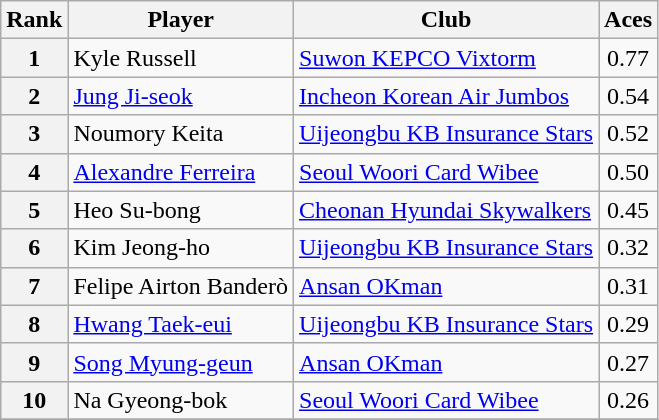<table class=wikitable>
<tr>
<th>Rank</th>
<th>Player</th>
<th>Club</th>
<th>Aces</th>
</tr>
<tr>
<th>1</th>
<td> Kyle Russell</td>
<td><a href='#'>Suwon KEPCO Vixtorm</a></td>
<td align=center>0.77</td>
</tr>
<tr>
<th>2</th>
<td> <a href='#'>Jung Ji-seok</a></td>
<td><a href='#'>Incheon Korean Air Jumbos</a></td>
<td align=center>0.54</td>
</tr>
<tr>
<th>3</th>
<td> Noumory Keita</td>
<td><a href='#'>Uijeongbu KB Insurance Stars</a></td>
<td align=center>0.52</td>
</tr>
<tr>
<th>4</th>
<td> <a href='#'>Alexandre Ferreira</a></td>
<td><a href='#'>Seoul Woori Card Wibee</a></td>
<td align=center>0.50</td>
</tr>
<tr>
<th>5</th>
<td> Heo Su-bong</td>
<td><a href='#'>Cheonan Hyundai Skywalkers</a></td>
<td align=center>0.45</td>
</tr>
<tr>
<th>6</th>
<td> Kim Jeong-ho</td>
<td><a href='#'>Uijeongbu KB Insurance Stars</a></td>
<td align=center>0.32</td>
</tr>
<tr>
<th>7</th>
<td> Felipe Airton Banderò</td>
<td><a href='#'>Ansan OKman</a></td>
<td align=center>0.31</td>
</tr>
<tr>
<th>8</th>
<td> <a href='#'>Hwang Taek-eui</a></td>
<td><a href='#'>Uijeongbu KB Insurance Stars</a></td>
<td align=center>0.29</td>
</tr>
<tr>
<th>9</th>
<td> <a href='#'>Song Myung-geun</a></td>
<td><a href='#'>Ansan OKman</a></td>
<td align=center>0.27</td>
</tr>
<tr>
<th>10</th>
<td> Na Gyeong-bok</td>
<td><a href='#'>Seoul Woori Card Wibee</a></td>
<td align=center>0.26</td>
</tr>
<tr>
</tr>
</table>
